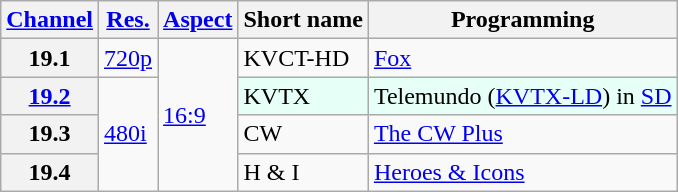<table class="wikitable">
<tr>
<th scope = "col"><a href='#'>Channel</a></th>
<th scope = "col"><a href='#'>Res.</a></th>
<th scope = "col"><a href='#'>Aspect</a></th>
<th scope = "col">Short name</th>
<th scope = "col">Programming</th>
</tr>
<tr>
<th scope = "row">19.1</th>
<td><a href='#'>720p</a></td>
<td rowspan=4><a href='#'>16:9</a></td>
<td>KVCT-HD</td>
<td><a href='#'>Fox</a></td>
</tr>
<tr>
<th scope = "row"><a href='#'>19.2</a></th>
<td rowspan=3><a href='#'>480i</a></td>
<td style="background-color: #E6FFF7;">KVTX</td>
<td style="background-color: #E6FFF7;">Telemundo (<a href='#'>KVTX-LD</a>) in <a href='#'>SD</a></td>
</tr>
<tr>
<th scope = "row">19.3</th>
<td>CW</td>
<td><a href='#'>The CW Plus</a></td>
</tr>
<tr>
<th scope = "row">19.4</th>
<td>H & I</td>
<td><a href='#'>Heroes & Icons</a></td>
</tr>
</table>
